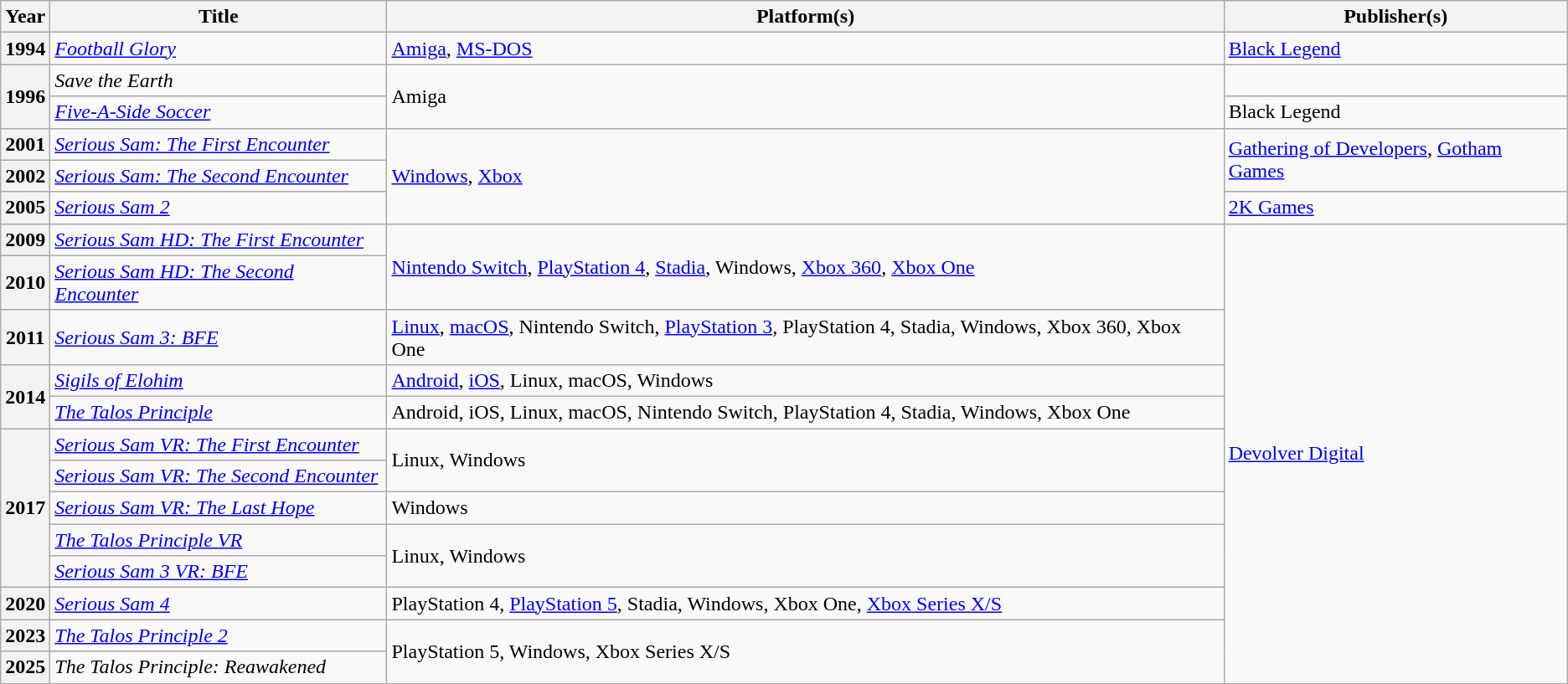<table class="wikitable sortable plainrowheaders">
<tr>
<th scope="col">Year</th>
<th scope="col">Title</th>
<th scope="col">Platform(s)</th>
<th scope="col">Publisher(s)</th>
</tr>
<tr>
<th scope="row">1994</th>
<td><em><a href='#'>Football Glory</a></em></td>
<td><a href='#'>Amiga</a>, <a href='#'>MS-DOS</a></td>
<td><a href='#'>Black Legend</a></td>
</tr>
<tr>
<th scope="row" rowspan="2">1996</th>
<td><em>Save the Earth</em></td>
<td rowspan="2">Amiga</td>
<td></td>
</tr>
<tr>
<td><em><a href='#'>Five-A-Side Soccer</a></em></td>
<td>Black Legend</td>
</tr>
<tr>
<th scope="row">2001</th>
<td><em><a href='#'>Serious Sam: The First Encounter</a></em></td>
<td rowspan="3"><a href='#'>Windows</a>, <a href='#'>Xbox</a></td>
<td rowspan="2"><a href='#'>Gathering of Developers</a>, <a href='#'>Gotham Games</a></td>
</tr>
<tr>
<th scope="row">2002</th>
<td><em><a href='#'>Serious Sam: The Second Encounter</a></em></td>
</tr>
<tr>
<th scope="row">2005</th>
<td><em><a href='#'>Serious Sam 2</a></em></td>
<td><a href='#'>2K Games</a></td>
</tr>
<tr>
<th scope="row">2009</th>
<td><em><a href='#'>Serious Sam HD: The First Encounter</a></em></td>
<td rowspan="2"><a href='#'>Nintendo Switch</a>, <a href='#'>PlayStation 4</a>, <a href='#'>Stadia</a>, Windows, <a href='#'>Xbox 360</a>, <a href='#'>Xbox One</a></td>
<td rowspan="13"><a href='#'>Devolver Digital</a></td>
</tr>
<tr>
<th scope="row">2010</th>
<td><em><a href='#'>Serious Sam HD: The Second Encounter</a></em></td>
</tr>
<tr>
<th scope="row">2011</th>
<td><em><a href='#'>Serious Sam 3: BFE</a></em></td>
<td><a href='#'>Linux</a>, <a href='#'>macOS</a>, Nintendo Switch, <a href='#'>PlayStation 3</a>, PlayStation 4, Stadia, Windows, Xbox 360, Xbox One</td>
</tr>
<tr>
<th scope="row" rowspan="2">2014</th>
<td><em><a href='#'>Sigils of Elohim</a></em></td>
<td><a href='#'>Android</a>, <a href='#'>iOS</a>, Linux, macOS, Windows</td>
</tr>
<tr>
<td><em><a href='#'>The Talos Principle</a></em></td>
<td>Android, iOS, Linux, macOS, Nintendo Switch, PlayStation 4, Stadia, Windows, Xbox One</td>
</tr>
<tr>
<th scope="row" rowspan="5">2017</th>
<td><em><a href='#'>Serious Sam VR: The First Encounter</a></em></td>
<td rowspan="2">Linux, Windows</td>
</tr>
<tr>
<td><em><a href='#'>Serious Sam VR: The Second Encounter</a></em></td>
</tr>
<tr>
<td><em><a href='#'>Serious Sam VR: The Last Hope</a></em></td>
<td>Windows</td>
</tr>
<tr>
<td><em><a href='#'>The Talos Principle VR</a></em></td>
<td rowspan="2">Linux, Windows</td>
</tr>
<tr>
<td><em><a href='#'>Serious Sam 3 VR: BFE</a></em></td>
</tr>
<tr>
<th scope="row">2020</th>
<td><em><a href='#'>Serious Sam 4</a></em></td>
<td>PlayStation 4, <a href='#'>PlayStation 5</a>, Stadia, Windows, Xbox One, <a href='#'>Xbox Series X/S</a></td>
</tr>
<tr>
<th scope="row">2023</th>
<td><em><a href='#'>The Talos Principle 2</a></em></td>
<td rowspan="2">PlayStation 5, Windows, Xbox Series X/S</td>
</tr>
<tr>
<th scope="row">2025</th>
<td><em>The Talos Principle: Reawakened</em></td>
</tr>
</table>
